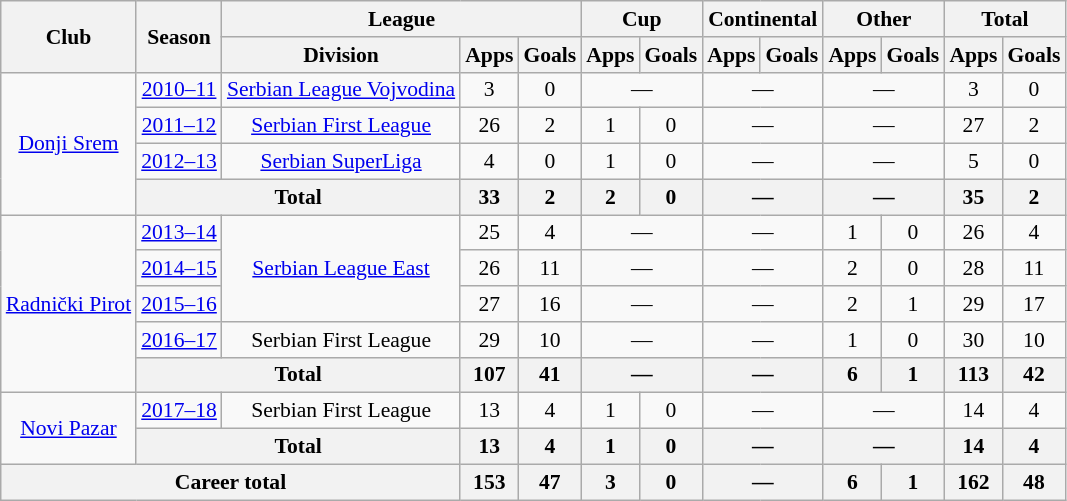<table class="wikitable" style="text-align: center;font-size:90%">
<tr>
<th rowspan="2">Club</th>
<th rowspan="2">Season</th>
<th colspan="3">League</th>
<th colspan="2">Cup</th>
<th colspan="2">Continental</th>
<th colspan="2">Other</th>
<th colspan="2">Total</th>
</tr>
<tr>
<th>Division</th>
<th>Apps</th>
<th>Goals</th>
<th>Apps</th>
<th>Goals</th>
<th>Apps</th>
<th>Goals</th>
<th>Apps</th>
<th>Goals</th>
<th>Apps</th>
<th>Goals</th>
</tr>
<tr>
<td rowspan="4"><a href='#'>Donji Srem</a></td>
<td><a href='#'>2010–11</a></td>
<td><a href='#'>Serbian League Vojvodina</a></td>
<td>3</td>
<td>0</td>
<td colspan="2">—</td>
<td colspan="2">—</td>
<td colspan="2">—</td>
<td>3</td>
<td>0</td>
</tr>
<tr>
<td><a href='#'>2011–12</a></td>
<td><a href='#'>Serbian First League</a></td>
<td>26</td>
<td>2</td>
<td>1</td>
<td>0</td>
<td colspan="2">—</td>
<td colspan="2">—</td>
<td>27</td>
<td>2</td>
</tr>
<tr>
<td><a href='#'>2012–13</a></td>
<td><a href='#'>Serbian SuperLiga</a></td>
<td>4</td>
<td>0</td>
<td>1</td>
<td>0</td>
<td colspan="2">—</td>
<td colspan="2">—</td>
<td>5</td>
<td>0</td>
</tr>
<tr>
<th colspan="2">Total</th>
<th>33</th>
<th>2</th>
<th>2</th>
<th>0</th>
<th colspan="2">—</th>
<th colspan="2">—</th>
<th>35</th>
<th>2</th>
</tr>
<tr>
<td rowspan="5"><a href='#'>Radnički Pirot</a></td>
<td><a href='#'>2013–14</a></td>
<td rowspan=3><a href='#'>Serbian League East</a></td>
<td>25</td>
<td>4</td>
<td colspan="2">—</td>
<td colspan="2">—</td>
<td>1</td>
<td>0</td>
<td>26</td>
<td>4</td>
</tr>
<tr>
<td><a href='#'>2014–15</a></td>
<td>26</td>
<td>11</td>
<td colspan="2">—</td>
<td colspan="2">—</td>
<td>2</td>
<td>0</td>
<td>28</td>
<td>11</td>
</tr>
<tr>
<td><a href='#'>2015–16</a></td>
<td>27</td>
<td>16</td>
<td colspan="2">—</td>
<td colspan="2">—</td>
<td>2</td>
<td>1</td>
<td>29</td>
<td>17</td>
</tr>
<tr>
<td><a href='#'>2016–17</a></td>
<td>Serbian First League</td>
<td>29</td>
<td>10</td>
<td colspan="2">—</td>
<td colspan="2">—</td>
<td>1</td>
<td>0</td>
<td>30</td>
<td>10</td>
</tr>
<tr>
<th colspan="2">Total</th>
<th>107</th>
<th>41</th>
<th colspan="2">—</th>
<th colspan="2">—</th>
<th>6</th>
<th>1</th>
<th>113</th>
<th>42</th>
</tr>
<tr>
<td rowspan="2"><a href='#'>Novi Pazar</a></td>
<td><a href='#'>2017–18</a></td>
<td>Serbian First League</td>
<td>13</td>
<td>4</td>
<td>1</td>
<td>0</td>
<td colspan="2">—</td>
<td colspan="2">—</td>
<td>14</td>
<td>4</td>
</tr>
<tr>
<th colspan="2">Total</th>
<th>13</th>
<th>4</th>
<th>1</th>
<th>0</th>
<th colspan="2">—</th>
<th colspan="2">—</th>
<th>14</th>
<th>4</th>
</tr>
<tr>
<th colspan="3">Career total</th>
<th>153</th>
<th>47</th>
<th>3</th>
<th>0</th>
<th colspan="2">—</th>
<th>6</th>
<th>1</th>
<th>162</th>
<th>48</th>
</tr>
</table>
